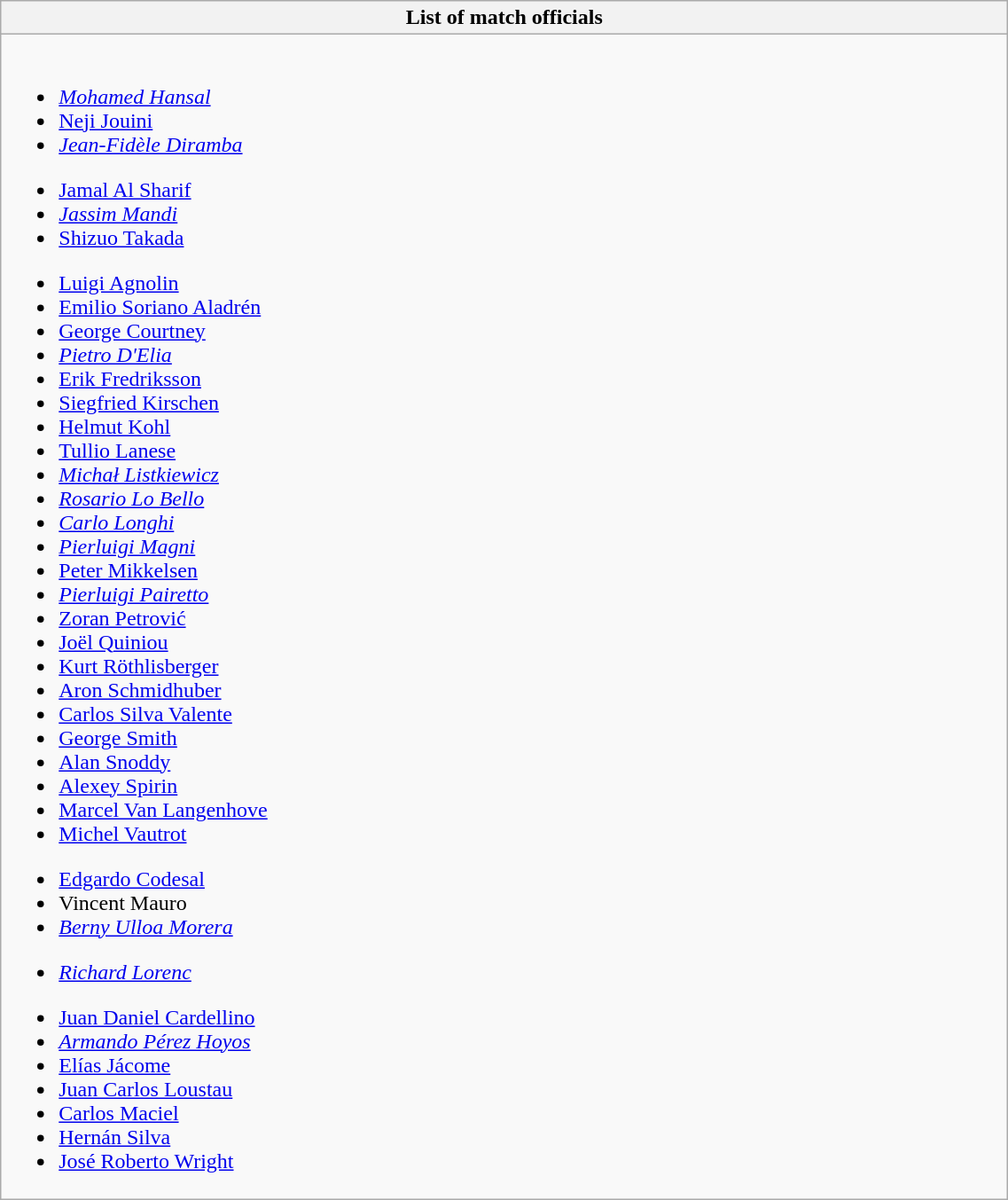<table class="wikitable collapsible collapsed" width="60%">
<tr>
<th>List of match officials</th>
</tr>
<tr>
<td><br>
<ul><li> <em><a href='#'>Mohamed Hansal</a></em></li><li> <a href='#'>Neji Jouini</a></li><li> <em><a href='#'>Jean-Fidèle Diramba</a></em></li></ul><ul><li> <a href='#'>Jamal Al Sharif</a></li><li> <em><a href='#'>Jassim Mandi</a></em></li><li> <a href='#'>Shizuo Takada</a></li></ul><ul><li> <a href='#'>Luigi Agnolin</a></li><li> <a href='#'>Emilio Soriano Aladrén</a></li><li> <a href='#'>George Courtney</a></li><li> <em><a href='#'>Pietro D'Elia</a></em></li><li> <a href='#'>Erik Fredriksson</a></li><li> <a href='#'>Siegfried Kirschen</a></li><li> <a href='#'>Helmut Kohl</a></li><li> <a href='#'>Tullio Lanese</a></li><li> <em><a href='#'>Michał Listkiewicz</a></em></li><li> <em><a href='#'>Rosario Lo Bello</a></em></li><li> <em><a href='#'>Carlo Longhi</a></em></li><li> <em><a href='#'>Pierluigi Magni</a></em></li><li> <a href='#'>Peter Mikkelsen</a></li><li> <em><a href='#'>Pierluigi Pairetto</a></em></li><li> <a href='#'>Zoran Petrović</a></li><li> <a href='#'>Joël Quiniou</a></li><li> <a href='#'>Kurt Röthlisberger</a></li><li> <a href='#'>Aron Schmidhuber</a></li><li> <a href='#'>Carlos Silva Valente</a></li><li> <a href='#'>George Smith</a></li><li> <a href='#'>Alan Snoddy</a></li><li> <a href='#'>Alexey Spirin</a></li><li> <a href='#'>Marcel Van Langenhove</a></li><li> <a href='#'>Michel Vautrot</a></li></ul><ul><li> <a href='#'>Edgardo Codesal</a></li><li> Vincent Mauro</li><li> <em><a href='#'>Berny Ulloa Morera</a></em></li></ul><ul><li> <em><a href='#'>Richard Lorenc</a></em></li></ul><ul><li> <a href='#'>Juan Daniel Cardellino</a></li><li> <em><a href='#'>Armando Pérez Hoyos</a></em></li><li> <a href='#'>Elías Jácome</a></li><li> <a href='#'>Juan Carlos Loustau</a></li><li> <a href='#'>Carlos Maciel</a></li><li> <a href='#'>Hernán Silva</a></li><li> <a href='#'>José Roberto Wright</a></li></ul></td>
</tr>
</table>
